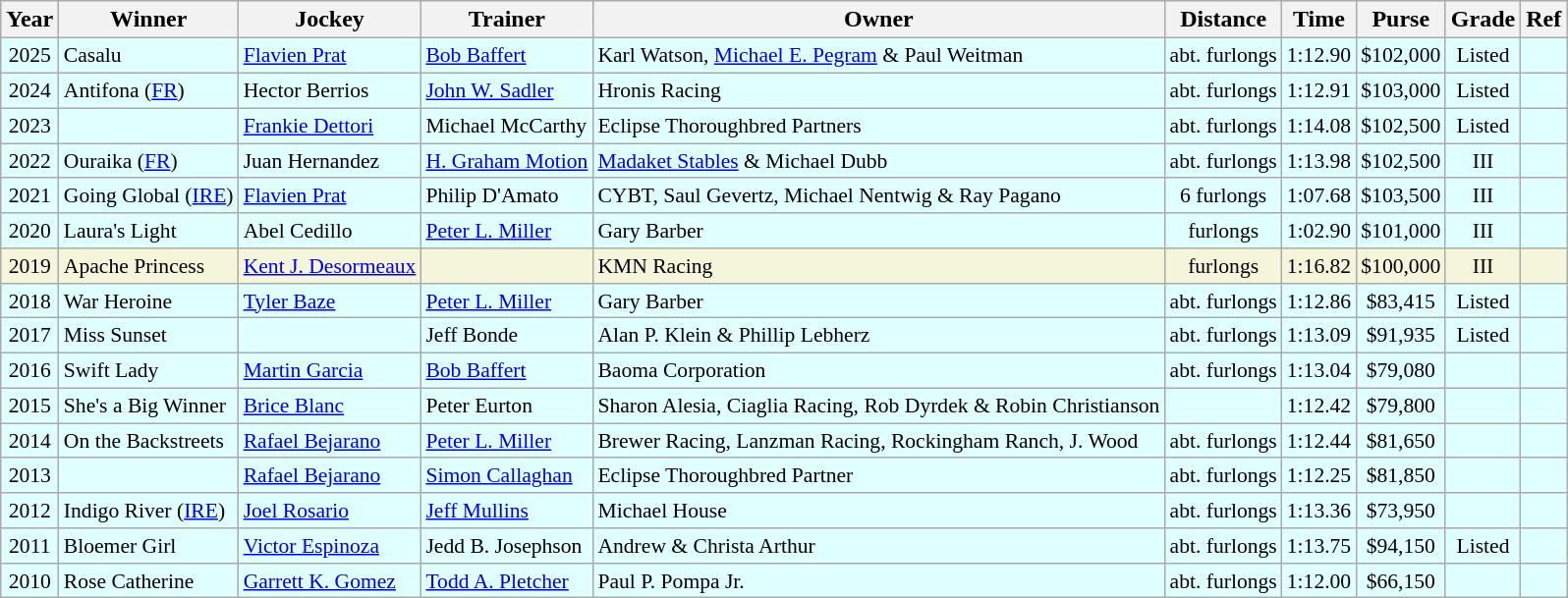<table class="wikitable sortable">
<tr>
<th>Year</th>
<th>Winner</th>
<th>Jockey</th>
<th>Trainer</th>
<th>Owner</th>
<th>Distance</th>
<th>Time</th>
<th>Purse</th>
<th>Grade</th>
<th>Ref</th>
</tr>
<tr style="font-size:90%; background-color:lightcyan">
<td align=center>2025</td>
<td>Casalu</td>
<td><a href='#'>Flavien Prat</a></td>
<td><a href='#'>Bob Baffert</a></td>
<td>Karl Watson, <a href='#'>Michael E. Pegram</a> & Paul Weitman</td>
<td align=center>abt.  furlongs</td>
<td align=center>1:12.90</td>
<td align=center>$102,000</td>
<td align=center>Listed</td>
<td></td>
</tr>
<tr style="font-size:90%; background-color:lightcyan">
<td align=center>2024</td>
<td>Antifona (<a href='#'>FR</a>)</td>
<td>Hector Berrios</td>
<td><a href='#'>John W. Sadler</a></td>
<td>Hronis Racing</td>
<td align=center>abt.  furlongs</td>
<td align=center>1:12.91</td>
<td align=center>$103,000</td>
<td align=center>Listed</td>
<td></td>
</tr>
<tr style="font-size:90%; background-color:lightcyan">
<td align=center>2023</td>
<td></td>
<td><a href='#'>Frankie Dettori</a></td>
<td>Michael McCarthy</td>
<td>Eclipse Thoroughbred Partners</td>
<td align=center>abt.  furlongs</td>
<td align=center>1:14.08</td>
<td align=center>$102,500</td>
<td align=center>Listed</td>
<td></td>
</tr>
<tr style="font-size:90%; background-color:lightcyan">
<td align=center>2022</td>
<td>Ouraika (<a href='#'>FR</a>)</td>
<td>Juan Hernandez</td>
<td><a href='#'>H. Graham Motion</a></td>
<td><a href='#'>Madaket Stables</a> & Michael Dubb</td>
<td align=center>abt.  furlongs</td>
<td align=center>1:13.98</td>
<td align=center>$102,500</td>
<td align=center>III</td>
<td></td>
</tr>
<tr style="font-size:90%; background-color:lightcyan">
<td align=center>2021</td>
<td>Going Global (<a href='#'>IRE</a>)</td>
<td><a href='#'>Flavien Prat</a></td>
<td>Philip D'Amato</td>
<td>CYBT, Saul Gevertz, Michael Nentwig & Ray Pagano</td>
<td align=center>6 furlongs</td>
<td align=center>1:07.68</td>
<td align=center>$103,500</td>
<td align=center>III</td>
<td></td>
</tr>
<tr style="font-size:90%; background-color:lightcyan">
<td align=center>2020</td>
<td>Laura's Light</td>
<td>Abel Cedillo</td>
<td><a href='#'>Peter L. Miller</a></td>
<td>Gary Barber</td>
<td align=center> furlongs</td>
<td align=center>1:02.90</td>
<td align=center>$101,000</td>
<td align=center>III</td>
<td></td>
</tr>
<tr style="font-size:90%; background-color:beige">
<td align=center>2019</td>
<td>Apache Princess</td>
<td><a href='#'>Kent J. Desormeaux</a></td>
<td></td>
<td>KMN Racing</td>
<td align=center> furlongs</td>
<td align=center>1:16.82</td>
<td align=center>$100,000</td>
<td align=center>III</td>
<td></td>
</tr>
<tr style="font-size:90%; background-color:lightcyan">
<td align=center>2018</td>
<td>War Heroine</td>
<td><a href='#'>Tyler Baze</a></td>
<td><a href='#'>Peter L. Miller</a></td>
<td>Gary Barber</td>
<td align=center>abt.  furlongs</td>
<td align=center>1:12.86</td>
<td align=center>$83,415</td>
<td align=center>Listed</td>
<td></td>
</tr>
<tr style="font-size:90%; background-color:lightcyan">
<td align=center>2017</td>
<td>Miss Sunset</td>
<td></td>
<td>Jeff Bonde</td>
<td>Alan P. Klein & Phillip Lebherz</td>
<td align=center>abt.  furlongs</td>
<td align=center>1:13.09</td>
<td align=center>$91,935</td>
<td align=center>Listed</td>
<td></td>
</tr>
<tr style="font-size:90%; background-color:lightcyan">
<td align=center>2016</td>
<td>Swift Lady</td>
<td><a href='#'>Martin Garcia</a></td>
<td><a href='#'>Bob Baffert</a></td>
<td>Baoma Corporation</td>
<td align=center>abt.  furlongs</td>
<td align=center>1:13.04</td>
<td align=center>$79,080</td>
<td align=center></td>
<td></td>
</tr>
<tr style="font-size:90%; background-color:lightcyan">
<td align=center>2015</td>
<td>She's a Big Winner</td>
<td><a href='#'>Brice Blanc</a></td>
<td>Peter Eurton</td>
<td>Sharon Alesia, Ciaglia Racing, Rob Dyrdek & Robin Christianson</td>
<td align=center></td>
<td align=center>1:12.42</td>
<td align=center>$79,800</td>
<td align=center></td>
<td></td>
</tr>
<tr style="font-size:90%; background-color:lightcyan">
<td align=center>2014</td>
<td>On the Backstreets</td>
<td><a href='#'>Rafael Bejarano</a></td>
<td><a href='#'>Peter L. Miller</a></td>
<td>Brewer Racing, Lanzman Racing, Rockingham Ranch, J. Wood</td>
<td align=center>abt.  furlongs</td>
<td align=center>1:12.44</td>
<td align=center>$81,650</td>
<td align=center></td>
<td></td>
</tr>
<tr style="font-size:90%; background-color:lightcyan">
<td align=center>2013</td>
<td></td>
<td><a href='#'>Rafael Bejarano</a></td>
<td><a href='#'>Simon Callaghan</a></td>
<td>Eclipse Thoroughbred Partner</td>
<td align=center>abt.  furlongs</td>
<td align=center>1:12.25</td>
<td align=center>$81,850</td>
<td align=center></td>
<td></td>
</tr>
<tr style="font-size:90%; background-color:lightcyan">
<td align=center>2012</td>
<td>Indigo River (<a href='#'>IRE</a>)</td>
<td><a href='#'>Joel Rosario</a></td>
<td><a href='#'>Jeff Mullins</a></td>
<td>Michael House</td>
<td align=center>abt.  furlongs</td>
<td align=center>1:13.36</td>
<td align=center>$73,950</td>
<td align=center></td>
<td></td>
</tr>
<tr style="font-size:90%; background-color:lightcyan">
<td align=center>2011</td>
<td>Bloemer Girl</td>
<td><a href='#'>Victor Espinoza</a></td>
<td>Jedd B. Josephson</td>
<td>Andrew & Christa Arthur</td>
<td align=center>abt.  furlongs</td>
<td align=center>1:13.75</td>
<td align=center>$94,150</td>
<td align=center>Listed</td>
<td></td>
</tr>
<tr style="font-size:90%; background-color:lightcyan">
<td align=center>2010</td>
<td>Rose Catherine</td>
<td><a href='#'>Garrett K. Gomez</a></td>
<td><a href='#'>Todd A. Pletcher</a></td>
<td>Paul P. Pompa Jr.</td>
<td align=center>abt.  furlongs</td>
<td align=center>1:12.00</td>
<td align=center>$66,150</td>
<td align=center></td>
<td></td>
</tr>
</table>
